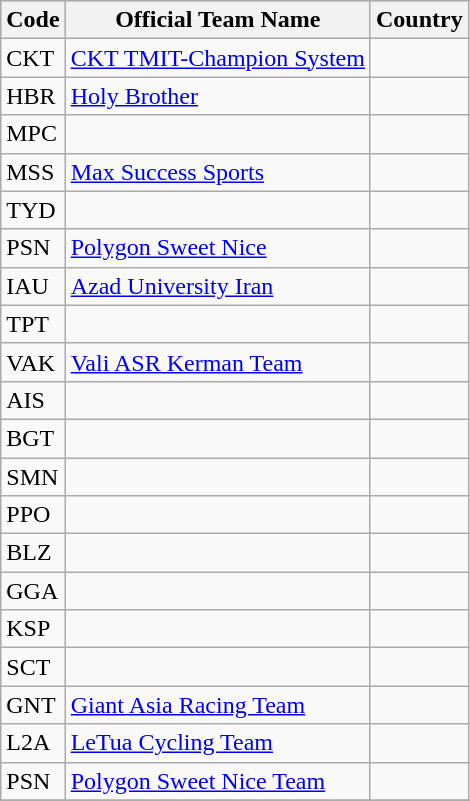<table class="wikitable">
<tr style="background:#ccccff;">
<th>Code</th>
<th>Official Team Name</th>
<th>Country</th>
</tr>
<tr>
<td>CKT</td>
<td><a href='#'>CKT TMIT-Champion System</a></td>
<td></td>
</tr>
<tr>
<td>HBR</td>
<td><a href='#'>Holy Brother</a></td>
<td></td>
</tr>
<tr>
<td>MPC</td>
<td></td>
<td></td>
</tr>
<tr>
<td>MSS</td>
<td><a href='#'>Max Success Sports</a></td>
<td></td>
</tr>
<tr>
<td>TYD</td>
<td></td>
<td></td>
</tr>
<tr>
<td>PSN</td>
<td><a href='#'>Polygon Sweet Nice</a></td>
<td></td>
</tr>
<tr>
<td>IAU</td>
<td><a href='#'>Azad University Iran</a></td>
<td></td>
</tr>
<tr>
<td>TPT</td>
<td></td>
<td></td>
</tr>
<tr>
<td>VAK</td>
<td><a href='#'>Vali ASR Kerman Team</a></td>
<td></td>
</tr>
<tr>
<td>AIS</td>
<td></td>
<td></td>
</tr>
<tr>
<td>BGT</td>
<td></td>
<td></td>
</tr>
<tr>
<td>SMN</td>
<td></td>
<td></td>
</tr>
<tr>
<td>PPO</td>
<td></td>
<td></td>
</tr>
<tr>
<td>BLZ</td>
<td></td>
<td></td>
</tr>
<tr>
<td>GGA</td>
<td></td>
<td></td>
</tr>
<tr>
<td>KSP</td>
<td></td>
<td></td>
</tr>
<tr>
<td>SCT</td>
<td></td>
<td></td>
</tr>
<tr>
<td>GNT</td>
<td><a href='#'>Giant Asia Racing Team</a></td>
<td></td>
</tr>
<tr>
<td>L2A</td>
<td><a href='#'>LeTua Cycling Team</a></td>
<td></td>
</tr>
<tr>
<td>PSN</td>
<td><a href='#'>Polygon Sweet Nice Team</a></td>
<td></td>
</tr>
<tr>
</tr>
</table>
